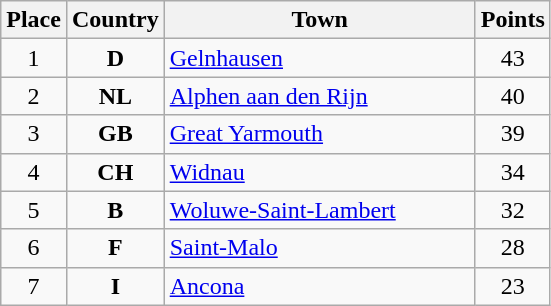<table class="wikitable">
<tr>
<th width="25">Place</th>
<th width="25">Country</th>
<th width="200">Town</th>
<th width="25">Points</th>
</tr>
<tr>
<td align="center">1</td>
<td align="center"><strong>D</strong></td>
<td align="left"><a href='#'>Gelnhausen</a></td>
<td align="center">43</td>
</tr>
<tr>
<td align="center">2</td>
<td align="center"><strong>NL</strong></td>
<td align="left"><a href='#'>Alphen aan den Rijn</a></td>
<td align="center">40</td>
</tr>
<tr>
<td align="center">3</td>
<td align="center"><strong>GB</strong></td>
<td align="left"><a href='#'>Great Yarmouth</a></td>
<td align="center">39</td>
</tr>
<tr>
<td align="center">4</td>
<td align="center"><strong>CH</strong></td>
<td align="left"><a href='#'>Widnau</a></td>
<td align="center">34</td>
</tr>
<tr>
<td align="center">5</td>
<td align="center"><strong>B</strong></td>
<td align="left"><a href='#'>Woluwe-Saint-Lambert</a></td>
<td align="center">32</td>
</tr>
<tr>
<td align="center">6</td>
<td align="center"><strong>F</strong></td>
<td align="left"><a href='#'>Saint-Malo</a></td>
<td align="center">28</td>
</tr>
<tr>
<td align="center">7</td>
<td align="center"><strong>I</strong></td>
<td align="left"><a href='#'>Ancona</a></td>
<td align="center">23</td>
</tr>
</table>
